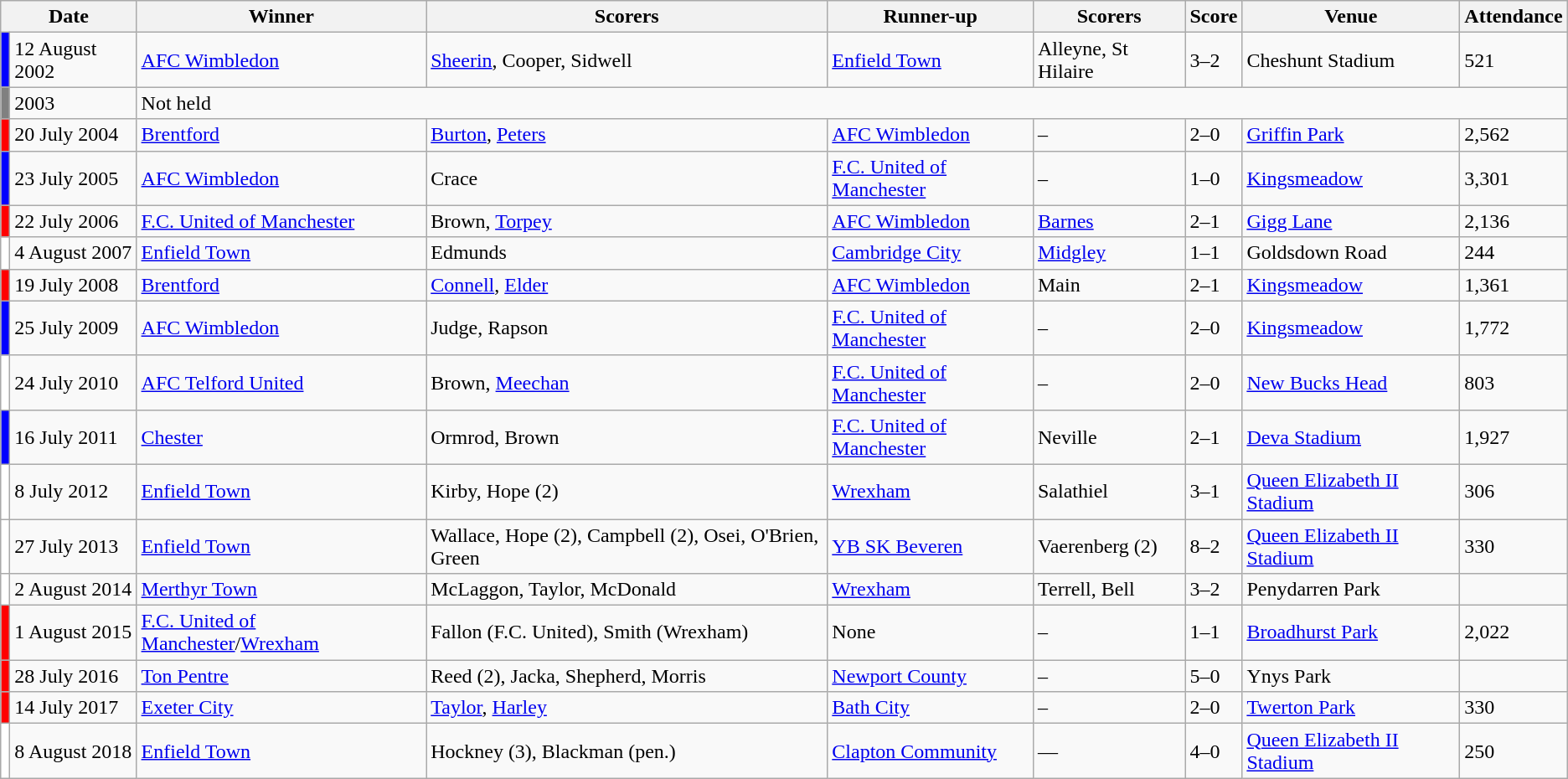<table class="wikitable">
<tr>
<th colspan=2>Date</th>
<th>Winner</th>
<th>Scorers</th>
<th>Runner-up</th>
<th>Scorers</th>
<th>Score</th>
<th>Venue</th>
<th>Attendance</th>
</tr>
<tr>
<td style="background-color: Blue"></td>
<td>12 August 2002</td>
<td><a href='#'>AFC Wimbledon</a></td>
<td><a href='#'>Sheerin</a>, Cooper, Sidwell</td>
<td><a href='#'>Enfield Town</a></td>
<td>Alleyne, St Hilaire</td>
<td>3–2</td>
<td>Cheshunt Stadium</td>
<td>521</td>
</tr>
<tr>
<td style="background-color: Grey"></td>
<td>2003</td>
<td colspan=7>Not held</td>
</tr>
<tr>
<td style="background-color: Red"></td>
<td>20 July 2004</td>
<td><a href='#'>Brentford</a></td>
<td><a href='#'>Burton</a>, <a href='#'>Peters</a></td>
<td><a href='#'>AFC Wimbledon</a></td>
<td>–</td>
<td>2–0</td>
<td><a href='#'>Griffin Park</a></td>
<td>2,562</td>
</tr>
<tr>
<td style="background-color: Blue"></td>
<td>23 July 2005</td>
<td><a href='#'>AFC Wimbledon</a></td>
<td>Crace</td>
<td><a href='#'>F.C. United of Manchester</a></td>
<td>–</td>
<td>1–0</td>
<td><a href='#'>Kingsmeadow</a></td>
<td>3,301</td>
</tr>
<tr>
<td style="background-color: Red"></td>
<td>22 July 2006</td>
<td><a href='#'>F.C. United of Manchester</a></td>
<td>Brown, <a href='#'>Torpey</a></td>
<td><a href='#'>AFC Wimbledon</a></td>
<td><a href='#'>Barnes</a></td>
<td>2–1</td>
<td><a href='#'>Gigg Lane</a></td>
<td>2,136</td>
</tr>
<tr>
<td style="background-color: White"></td>
<td>4 August 2007</td>
<td><a href='#'>Enfield Town</a></td>
<td>Edmunds</td>
<td><a href='#'>Cambridge City</a></td>
<td><a href='#'>Midgley</a></td>
<td>1–1</td>
<td>Goldsdown Road</td>
<td>244</td>
</tr>
<tr>
<td style="background-color: Red"></td>
<td>19 July 2008</td>
<td><a href='#'>Brentford</a></td>
<td><a href='#'>Connell</a>, <a href='#'>Elder</a></td>
<td><a href='#'>AFC Wimbledon</a></td>
<td>Main</td>
<td>2–1</td>
<td><a href='#'>Kingsmeadow</a></td>
<td>1,361</td>
</tr>
<tr>
<td style="background-color: Blue"></td>
<td>25 July 2009</td>
<td><a href='#'>AFC Wimbledon</a></td>
<td>Judge, Rapson</td>
<td><a href='#'>F.C. United of Manchester</a></td>
<td>–</td>
<td>2–0</td>
<td><a href='#'>Kingsmeadow</a></td>
<td>1,772</td>
</tr>
<tr>
<td style="background-color: White"></td>
<td>24 July 2010</td>
<td><a href='#'>AFC Telford United</a></td>
<td>Brown, <a href='#'>Meechan</a></td>
<td><a href='#'>F.C. United of Manchester</a></td>
<td>–</td>
<td>2–0</td>
<td><a href='#'>New Bucks Head</a></td>
<td>803</td>
</tr>
<tr>
<td style="background-color: Blue"></td>
<td>16 July 2011</td>
<td><a href='#'>Chester</a></td>
<td>Ormrod, Brown</td>
<td><a href='#'>F.C. United of Manchester</a></td>
<td>Neville</td>
<td>2–1</td>
<td><a href='#'>Deva Stadium</a></td>
<td>1,927</td>
</tr>
<tr>
<td style="background-color: White"></td>
<td>8 July 2012</td>
<td><a href='#'>Enfield Town</a></td>
<td>Kirby, Hope (2)</td>
<td><a href='#'>Wrexham</a></td>
<td>Salathiel</td>
<td>3–1</td>
<td><a href='#'>Queen Elizabeth II Stadium</a></td>
<td>306</td>
</tr>
<tr>
<td style="background-color: White"></td>
<td>27 July 2013</td>
<td><a href='#'>Enfield Town</a></td>
<td>Wallace, Hope (2), Campbell (2), Osei, O'Brien, Green</td>
<td><a href='#'>YB SK Beveren</a></td>
<td>Vaerenberg (2)</td>
<td>8–2</td>
<td><a href='#'>Queen Elizabeth II Stadium</a></td>
<td>330</td>
</tr>
<tr>
<td style="background-color: White"></td>
<td>2 August 2014</td>
<td><a href='#'>Merthyr Town</a></td>
<td>McLaggon, Taylor, McDonald</td>
<td><a href='#'>Wrexham</a></td>
<td>Terrell, Bell</td>
<td>3–2</td>
<td>Penydarren Park</td>
<td></td>
</tr>
<tr>
<td style="background-color: Red"></td>
<td>1 August 2015</td>
<td><a href='#'>F.C. United of Manchester</a>/<a href='#'>Wrexham</a></td>
<td>Fallon (F.C. United), Smith (Wrexham)</td>
<td>None</td>
<td>–</td>
<td>1–1</td>
<td><a href='#'>Broadhurst Park</a></td>
<td>2,022</td>
</tr>
<tr>
<td style="background-color: Red"></td>
<td>28 July 2016</td>
<td><a href='#'>Ton Pentre</a></td>
<td>Reed (2), Jacka, Shepherd, Morris</td>
<td><a href='#'>Newport County</a></td>
<td>–</td>
<td>5–0</td>
<td>Ynys Park</td>
<td></td>
</tr>
<tr>
<td style="background-color: Red"></td>
<td>14 July 2017</td>
<td><a href='#'>Exeter City</a></td>
<td><a href='#'>Taylor</a>, <a href='#'>Harley</a></td>
<td><a href='#'>Bath City</a></td>
<td>–</td>
<td>2–0</td>
<td><a href='#'>Twerton Park</a></td>
<td>330</td>
</tr>
<tr>
<td style="background-color: White"></td>
<td>8 August 2018</td>
<td><a href='#'>Enfield Town</a></td>
<td>Hockney (3), Blackman (pen.)</td>
<td><a href='#'>Clapton Community</a></td>
<td>—</td>
<td>4–0</td>
<td><a href='#'>Queen Elizabeth II Stadium</a></td>
<td>250</td>
</tr>
</table>
